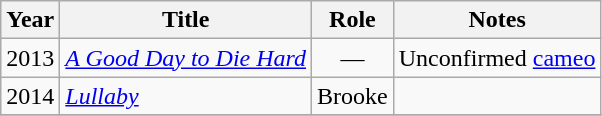<table class="wikitable sortable">
<tr>
<th>Year</th>
<th>Title</th>
<th>Role</th>
<th class="unsortable">Notes</th>
</tr>
<tr>
<td>2013</td>
<td><em><a href='#'>A Good Day to Die Hard</a></em></td>
<td align="center">—</td>
<td>Unconfirmed <a href='#'>cameo</a></td>
</tr>
<tr>
<td>2014</td>
<td><em><a href='#'>Lullaby</a></em></td>
<td>Brooke</td>
<td></td>
</tr>
<tr>
</tr>
</table>
